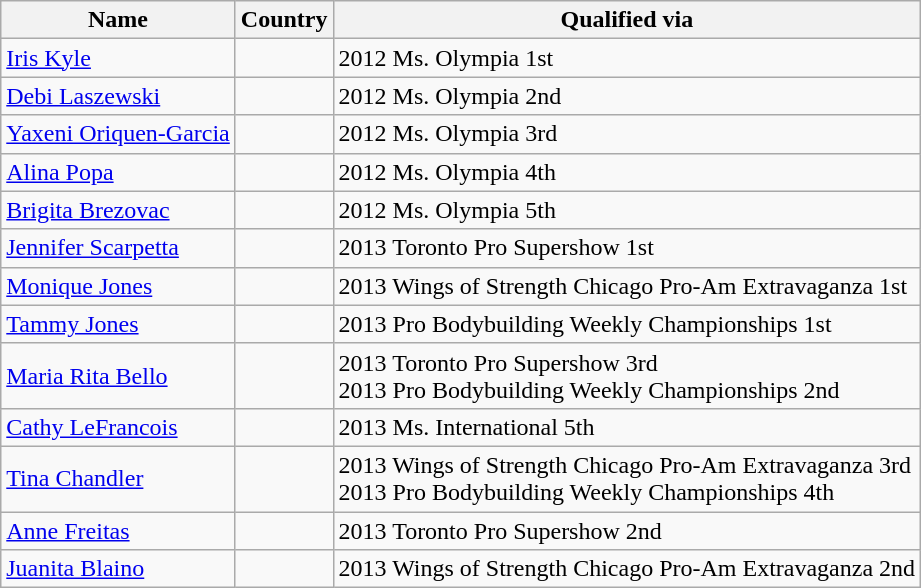<table class="wikitable">
<tr>
<th>Name</th>
<th>Country</th>
<th>Qualified via</th>
</tr>
<tr>
<td><a href='#'>Iris Kyle</a></td>
<td></td>
<td>2012 Ms. Olympia 1st</td>
</tr>
<tr>
<td><a href='#'>Debi Laszewski</a></td>
<td></td>
<td>2012 Ms. Olympia 2nd</td>
</tr>
<tr>
<td><a href='#'>Yaxeni Oriquen-Garcia</a></td>
<td></td>
<td>2012 Ms. Olympia 3rd</td>
</tr>
<tr>
<td><a href='#'>Alina Popa</a></td>
<td></td>
<td>2012 Ms. Olympia 4th</td>
</tr>
<tr>
<td><a href='#'>Brigita Brezovac</a></td>
<td></td>
<td>2012 Ms. Olympia 5th</td>
</tr>
<tr>
<td><a href='#'>Jennifer Scarpetta</a></td>
<td></td>
<td>2013 Toronto Pro Supershow 1st</td>
</tr>
<tr>
<td><a href='#'>Monique Jones</a></td>
<td></td>
<td>2013 Wings of Strength Chicago Pro-Am Extravaganza 1st</td>
</tr>
<tr>
<td><a href='#'>Tammy Jones</a></td>
<td></td>
<td>2013 Pro Bodybuilding Weekly Championships 1st</td>
</tr>
<tr>
<td><a href='#'>Maria Rita Bello</a></td>
<td></td>
<td>2013 Toronto Pro Supershow 3rd <br> 2013 Pro Bodybuilding Weekly Championships 2nd</td>
</tr>
<tr>
<td><a href='#'>Cathy LeFrancois</a></td>
<td></td>
<td>2013 Ms. International 5th</td>
</tr>
<tr>
<td><a href='#'>Tina Chandler</a></td>
<td></td>
<td>2013 Wings of Strength Chicago Pro-Am Extravaganza 3rd <br> 2013 Pro Bodybuilding Weekly Championships 4th</td>
</tr>
<tr>
<td><a href='#'>Anne Freitas</a></td>
<td></td>
<td>2013 Toronto Pro Supershow 2nd</td>
</tr>
<tr>
<td><a href='#'>Juanita Blaino</a></td>
<td></td>
<td>2013 Wings of Strength Chicago Pro-Am Extravaganza 2nd</td>
</tr>
</table>
